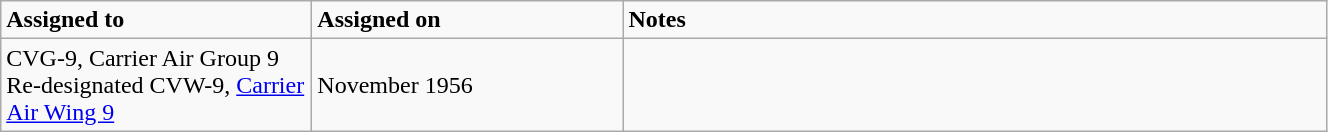<table class="wikitable" style="width: 70%;">
<tr>
<td style="width: 200px;"><strong>Assigned to</strong></td>
<td style="width: 200px;"><strong>Assigned on</strong></td>
<td><strong>Notes</strong></td>
</tr>
<tr>
<td>CVG-9, Carrier Air Group 9<br>Re-designated CVW-9, <a href='#'>Carrier Air Wing 9</a></td>
<td>November 1956</td>
<td></td>
</tr>
</table>
